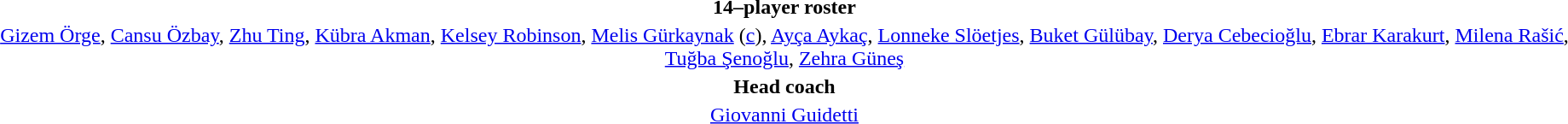<table style="text-align:center; margin-top:2em; margin-left:auto; margin-right:auto">
<tr>
<td><strong>14–player roster</strong></td>
</tr>
<tr>
<td><a href='#'>Gizem Örge</a>, <a href='#'>Cansu Özbay</a>, <a href='#'>Zhu Ting</a>, <a href='#'>Kübra Akman</a>, <a href='#'>Kelsey Robinson</a>, <a href='#'>Melis Gürkaynak</a> (<a href='#'>c</a>), <a href='#'>Ayça Aykaç</a>, <a href='#'>Lonneke Slöetjes</a>, <a href='#'>Buket Gülübay</a>, <a href='#'>Derya Cebecioğlu</a>, <a href='#'>Ebrar Karakurt</a>, <a href='#'>Milena Rašić</a>, <a href='#'>Tuğba Şenoğlu</a>, <a href='#'>Zehra Güneş</a></td>
</tr>
<tr>
<td><strong>Head coach</strong></td>
</tr>
<tr>
<td><a href='#'>Giovanni Guidetti</a></td>
</tr>
</table>
